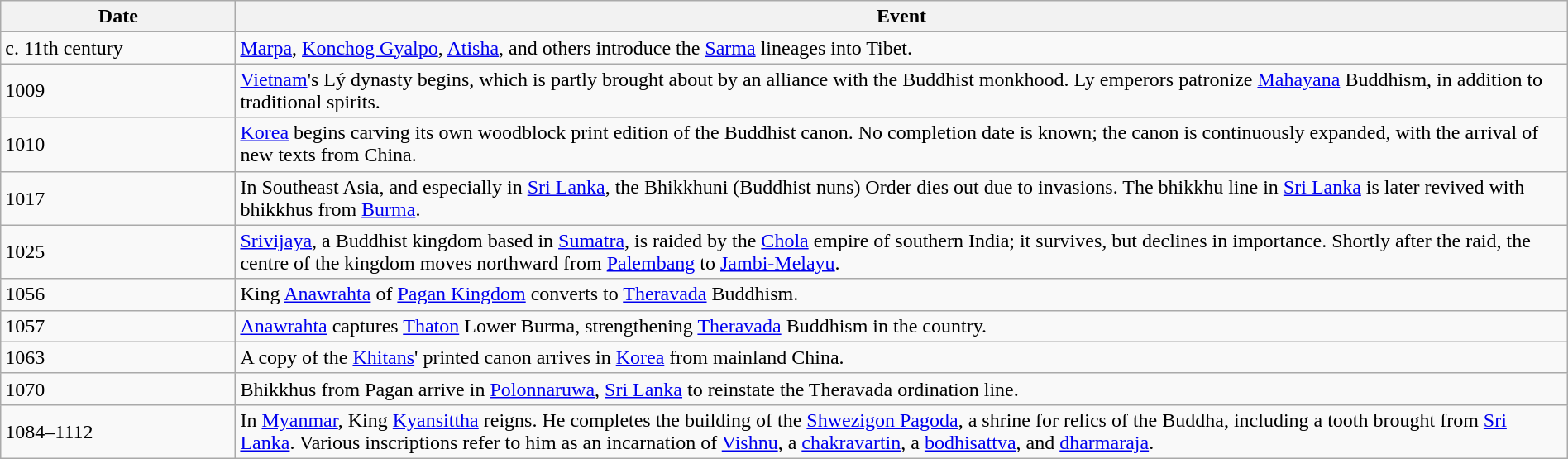<table class="wikitable" width="100%">
<tr>
<th style="width:15%">Date</th>
<th>Event</th>
</tr>
<tr>
<td>c. 11th century</td>
<td><a href='#'>Marpa</a>, <a href='#'>Konchog Gyalpo</a>, <a href='#'>Atisha</a>, and others introduce the <a href='#'>Sarma</a> lineages into Tibet.</td>
</tr>
<tr>
<td>1009</td>
<td><a href='#'>Vietnam</a>'s Lý dynasty begins, which is partly brought about by an alliance with the Buddhist monkhood. Ly emperors patronize <a href='#'>Mahayana</a> Buddhism, in addition to traditional spirits.</td>
</tr>
<tr>
<td>1010</td>
<td><a href='#'>Korea</a> begins carving its own woodblock print edition of the Buddhist canon. No completion date is known; the canon is continuously expanded, with the arrival of new texts from China.</td>
</tr>
<tr>
<td>1017</td>
<td>In Southeast Asia, and especially in <a href='#'>Sri Lanka</a>, the Bhikkhuni (Buddhist nuns) Order dies out due to invasions. The bhikkhu line in <a href='#'>Sri Lanka</a> is later revived with bhikkhus from <a href='#'>Burma</a>.</td>
</tr>
<tr>
<td>1025</td>
<td><a href='#'>Srivijaya</a>, a Buddhist kingdom based in <a href='#'>Sumatra</a>, is raided by the <a href='#'>Chola</a> empire of southern India; it survives, but declines in importance. Shortly after the raid, the centre of the kingdom moves northward from <a href='#'>Palembang</a> to <a href='#'>Jambi-Melayu</a>.</td>
</tr>
<tr>
<td>1056</td>
<td>King <a href='#'>Anawrahta</a> of <a href='#'>Pagan Kingdom</a> converts to <a href='#'>Theravada</a> Buddhism.</td>
</tr>
<tr>
<td>1057</td>
<td><a href='#'>Anawrahta</a> captures <a href='#'>Thaton</a> Lower Burma, strengthening <a href='#'>Theravada</a> Buddhism in the country.</td>
</tr>
<tr>
<td>1063</td>
<td>A copy of the <a href='#'>Khitans</a>' printed canon arrives in <a href='#'>Korea</a> from mainland China.</td>
</tr>
<tr>
<td>1070</td>
<td>Bhikkhus from Pagan arrive in <a href='#'>Polonnaruwa</a>, <a href='#'>Sri Lanka</a> to reinstate the Theravada ordination line.</td>
</tr>
<tr>
<td>1084–1112</td>
<td>In <a href='#'>Myanmar</a>, King <a href='#'>Kyansittha</a> reigns. He completes the building of the <a href='#'>Shwezigon Pagoda</a>, a shrine for relics of the Buddha, including a tooth brought from <a href='#'>Sri Lanka</a>. Various inscriptions refer to him as an incarnation of <a href='#'>Vishnu</a>, a <a href='#'>chakravartin</a>, a <a href='#'>bodhisattva</a>, and <a href='#'>dharmaraja</a>.</td>
</tr>
</table>
